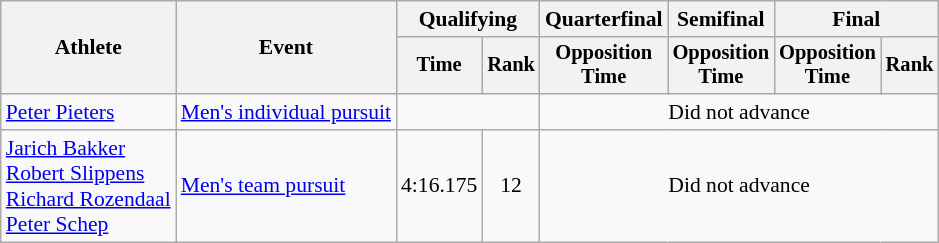<table class=wikitable style=font-size:90%;text-align:center>
<tr>
<th rowspan=2>Athlete</th>
<th rowspan=2>Event</th>
<th colspan=2>Qualifying</th>
<th>Quarterfinal</th>
<th>Semifinal</th>
<th colspan=2>Final</th>
</tr>
<tr style=font-size:95%>
<th>Time</th>
<th>Rank</th>
<th>Opposition<br>Time</th>
<th>Opposition<br>Time</th>
<th>Opposition<br>Time</th>
<th>Rank</th>
</tr>
<tr>
<td align=left><a href='#'>Peter Pieters</a></td>
<td align=left><a href='#'>Men's individual pursuit</a></td>
<td colspan=2></td>
<td colspan=4>Did not advance</td>
</tr>
<tr>
<td align=left><a href='#'>Jarich Bakker</a><br><a href='#'>Robert Slippens</a><br><a href='#'>Richard Rozendaal</a><br><a href='#'>Peter Schep</a></td>
<td align=left><a href='#'>Men's team pursuit</a></td>
<td>4:16.175</td>
<td>12</td>
<td colspan=4>Did not advance</td>
</tr>
</table>
